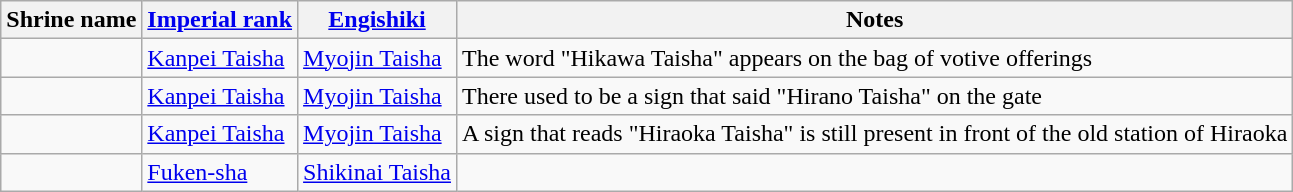<table class="wikitable">
<tr>
<th>Shrine name</th>
<th><a href='#'>Imperial rank</a></th>
<th><a href='#'>Engishiki</a></th>
<th>Notes</th>
</tr>
<tr>
<td></td>
<td><a href='#'>Kanpei Taisha</a></td>
<td><a href='#'>Myojin Taisha</a></td>
<td>The word "Hikawa Taisha" appears on the bag of votive offerings</td>
</tr>
<tr>
<td></td>
<td><a href='#'>Kanpei Taisha</a></td>
<td><a href='#'>Myojin Taisha</a></td>
<td>There used to be a sign that said "Hirano Taisha" on the gate</td>
</tr>
<tr>
<td></td>
<td><a href='#'>Kanpei Taisha</a></td>
<td><a href='#'>Myojin Taisha</a></td>
<td>A sign that reads "Hiraoka Taisha" is still present in front of the old station of Hiraoka</td>
</tr>
<tr>
<td></td>
<td><a href='#'>Fuken-sha</a></td>
<td><a href='#'>Shikinai Taisha</a></td>
<td></td>
</tr>
</table>
